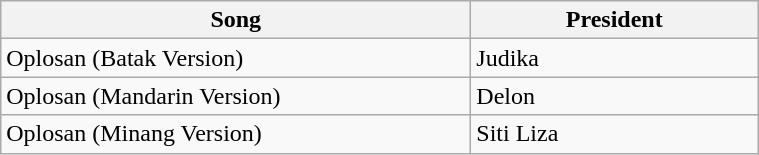<table class="wikitable sortable" align="left center" style="width:40%;">
<tr>
<th style="width:10%;">Song</th>
<th style="width:5%;">President</th>
</tr>
<tr>
<td rowspan="1">Oplosan (Batak Version)</td>
<td>Judika</td>
</tr>
<tr>
<td rowspan="1">Oplosan (Mandarin Version)</td>
<td>Delon</td>
</tr>
<tr>
<td rowspan="1">Oplosan (Minang Version)</td>
<td>Siti Liza</td>
</tr>
</table>
